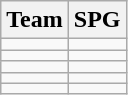<table class=wikitable>
<tr>
<th>Team</th>
<th>SPG</th>
</tr>
<tr>
<td></td>
<td></td>
</tr>
<tr>
<td></td>
<td></td>
</tr>
<tr>
<td></td>
<td></td>
</tr>
<tr>
<td></td>
<td></td>
</tr>
<tr>
<td></td>
<td></td>
</tr>
</table>
